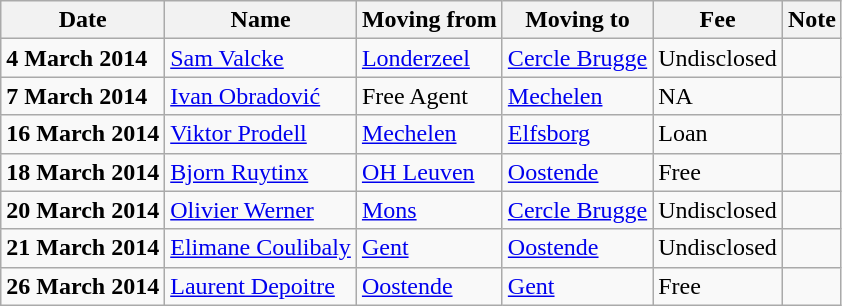<table class="wikitable sortable">
<tr>
<th>Date</th>
<th>Name</th>
<th>Moving from</th>
<th>Moving to</th>
<th>Fee</th>
<th>Note</th>
</tr>
<tr>
<td><strong>4 March 2014</strong></td>
<td><a href='#'>Sam Valcke</a></td>
<td><a href='#'>Londerzeel</a></td>
<td><a href='#'>Cercle Brugge</a></td>
<td>Undisclosed </td>
<td></td>
</tr>
<tr>
<td><strong>7 March 2014</strong></td>
<td> <a href='#'>Ivan Obradović</a></td>
<td>Free Agent</td>
<td><a href='#'>Mechelen</a></td>
<td>NA </td>
<td></td>
</tr>
<tr>
<td><strong>16 March 2014</strong></td>
<td> <a href='#'>Viktor Prodell</a></td>
<td><a href='#'>Mechelen</a></td>
<td> <a href='#'>Elfsborg</a></td>
<td>Loan </td>
<td></td>
</tr>
<tr>
<td><strong>18 March 2014</strong></td>
<td><a href='#'>Bjorn Ruytinx</a></td>
<td><a href='#'>OH Leuven</a></td>
<td><a href='#'>Oostende</a></td>
<td>Free </td>
<td></td>
</tr>
<tr>
<td><strong>20 March 2014</strong></td>
<td><a href='#'>Olivier Werner</a></td>
<td><a href='#'>Mons</a></td>
<td><a href='#'>Cercle Brugge</a></td>
<td>Undisclosed </td>
<td></td>
</tr>
<tr>
<td><strong>21 March 2014</strong></td>
<td> <a href='#'>Elimane Coulibaly</a></td>
<td><a href='#'>Gent</a></td>
<td><a href='#'>Oostende</a></td>
<td>Undisclosed </td>
<td align=center></td>
</tr>
<tr>
<td><strong>26 March 2014</strong></td>
<td><a href='#'>Laurent Depoitre</a></td>
<td><a href='#'>Oostende</a></td>
<td><a href='#'>Gent</a></td>
<td>Free </td>
<td></td>
</tr>
</table>
